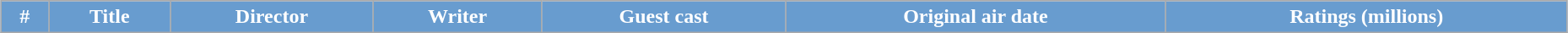<table class="wikitable plainrowheaders" border="1" style="width:98%; margin:auto; ">
<tr style="color:white">
<th style="background:#689CCF; text-align:center;">#</th>
<th style="background:#689CCF; text-align:center;">Title</th>
<th style="background:#689CCF; text-align:center;">Director</th>
<th style="background:#689CCF; text-align:center;">Writer</th>
<th style="background:#689CCF; text-align:center;">Guest cast</th>
<th style="background:#689CCF; text-align:center;">Original air date</th>
<th style="background:#689CCF; text-align:center;">Ratings (millions)<br>




</th>
</tr>
</table>
